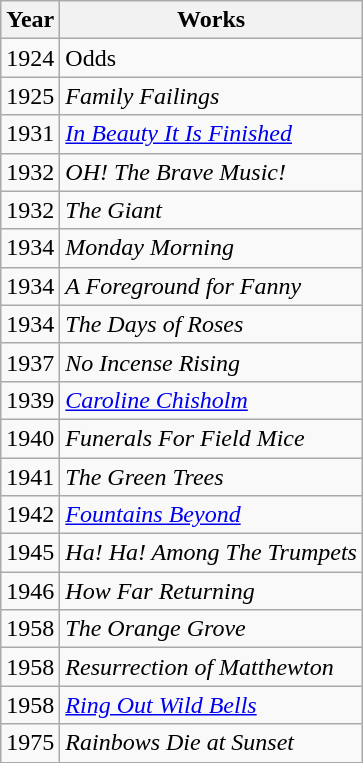<table class="wikitable">
<tr>
<th scope="col">Year</th>
<th scope="col">Works</th>
</tr>
<tr>
<td>1924</td>
<td>Odds</td>
</tr>
<tr>
<td>1925</td>
<td><em>Family Failings</em></td>
</tr>
<tr>
<td>1931</td>
<td><em><a href='#'>In Beauty It Is Finished</a></em></td>
</tr>
<tr>
<td>1932</td>
<td><em>OH! The Brave Music!</em></td>
</tr>
<tr>
<td>1932</td>
<td><em>The Giant</em></td>
</tr>
<tr>
<td>1934</td>
<td><em>Monday Morning</em></td>
</tr>
<tr>
<td>1934</td>
<td><em>A Foreground for Fanny</em></td>
</tr>
<tr>
<td>1934</td>
<td><em>The Days of Roses</em></td>
</tr>
<tr>
<td>1937</td>
<td><em>No Incense Rising</em></td>
</tr>
<tr>
<td>1939</td>
<td><em><a href='#'>Caroline Chisholm</a></em></td>
</tr>
<tr>
<td>1940</td>
<td><em>Funerals For Field Mice</em></td>
</tr>
<tr>
<td>1941</td>
<td><em>The Green Trees</em></td>
</tr>
<tr>
<td>1942</td>
<td><em><a href='#'>Fountains Beyond</a></em></td>
</tr>
<tr>
<td>1945</td>
<td><em>Ha! Ha! Among The Trumpets</em></td>
</tr>
<tr>
<td>1946</td>
<td><em>How Far Returning</em></td>
</tr>
<tr>
<td>1958</td>
<td><em>The Orange Grove</em></td>
</tr>
<tr>
<td>1958</td>
<td><em>Resurrection of Matthewton</em></td>
</tr>
<tr>
<td>1958</td>
<td><em><a href='#'>Ring Out Wild Bells</a></em></td>
</tr>
<tr>
<td>1975</td>
<td><em>Rainbows Die at Sunset</em></td>
</tr>
</table>
